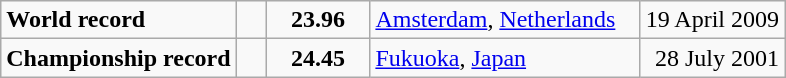<table class="wikitable">
<tr>
<td><strong>World record</strong></td>
<td style="padding-right:1em"></td>
<td style="text-align:center;padding-left:1em; padding-right:1em;"><strong>23.96</strong></td>
<td style="padding-right:1em"><a href='#'>Amsterdam</a>, <a href='#'>Netherlands</a></td>
<td align=right>19 April 2009</td>
</tr>
<tr>
<td><strong>Championship record</strong></td>
<td style="padding-right:1em"></td>
<td style="text-align:center;padding-left:1em; padding-right:1em;"><strong>24.45</strong></td>
<td style="padding-right:1em"><a href='#'>Fukuoka</a>, <a href='#'>Japan</a></td>
<td align=right>28 July 2001</td>
</tr>
</table>
